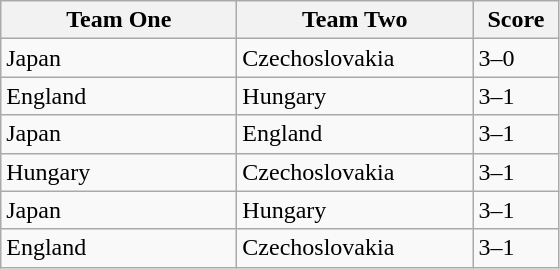<table class="wikitable">
<tr>
<th width=150>Team One</th>
<th width=150>Team Two</th>
<th width=50>Score</th>
</tr>
<tr>
<td>Japan</td>
<td>Czechoslovakia</td>
<td>3–0</td>
</tr>
<tr>
<td>England</td>
<td>Hungary</td>
<td>3–1</td>
</tr>
<tr>
<td>Japan</td>
<td>England</td>
<td>3–1</td>
</tr>
<tr>
<td>Hungary</td>
<td>Czechoslovakia</td>
<td>3–1</td>
</tr>
<tr>
<td>Japan</td>
<td>Hungary</td>
<td>3–1</td>
</tr>
<tr>
<td>England</td>
<td>Czechoslovakia</td>
<td>3–1</td>
</tr>
</table>
